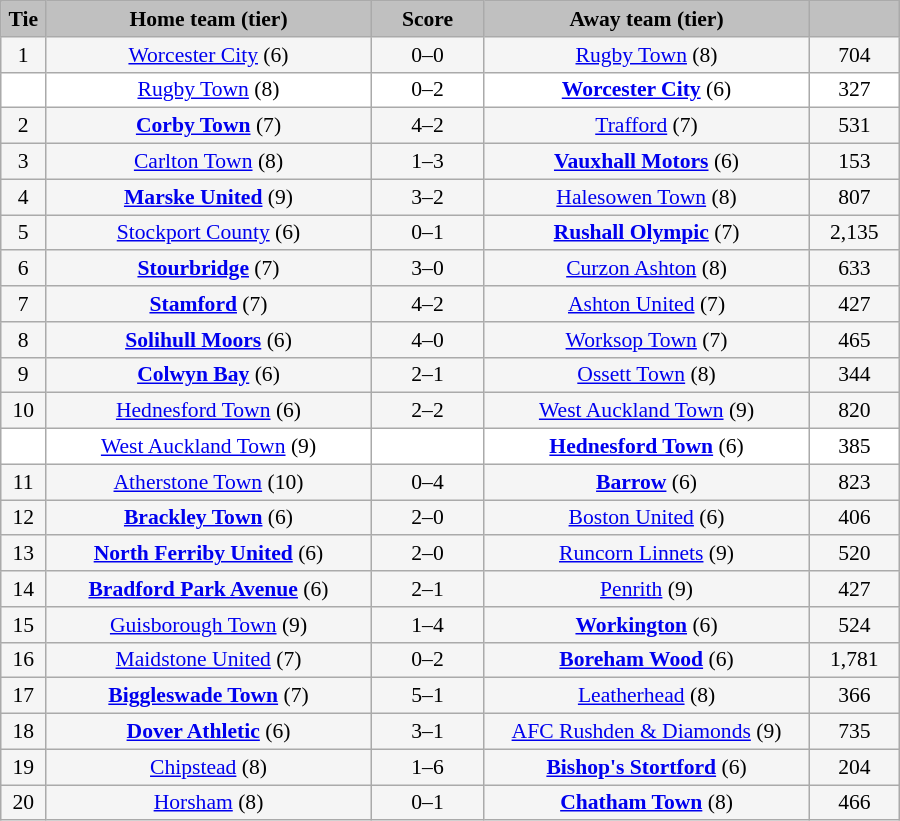<table class="wikitable" style="width: 600px; background:WhiteSmoke; text-align:center; font-size:90%">
<tr>
<td scope="col" style="width:  5.00%; background:silver;"><strong>Tie</strong></td>
<td scope="col" style="width: 36.25%; background:silver;"><strong>Home team (tier)</strong></td>
<td scope="col" style="width: 12.50%; background:silver;"><strong>Score</strong></td>
<td scope="col" style="width: 36.25%; background:silver;"><strong>Away team (tier)</strong></td>
<td scope="col" style="width: 10.00%; background:silver;"><strong></strong></td>
</tr>
<tr>
<td>1</td>
<td><a href='#'>Worcester City</a> (6)</td>
<td>0–0</td>
<td><a href='#'>Rugby Town</a> (8)</td>
<td>704</td>
</tr>
<tr style="background:white;">
<td><em></em></td>
<td><a href='#'>Rugby Town</a> (8)</td>
<td>0–2</td>
<td><strong><a href='#'>Worcester City</a></strong> (6)</td>
<td>327</td>
</tr>
<tr>
<td>2</td>
<td><strong><a href='#'>Corby Town</a></strong> (7)</td>
<td>4–2</td>
<td><a href='#'>Trafford</a> (7)</td>
<td>531</td>
</tr>
<tr>
<td>3</td>
<td><a href='#'>Carlton Town</a> (8)</td>
<td>1–3</td>
<td><strong><a href='#'>Vauxhall Motors</a></strong> (6)</td>
<td>153</td>
</tr>
<tr>
<td>4</td>
<td><strong><a href='#'>Marske United</a></strong> (9)</td>
<td>3–2</td>
<td><a href='#'>Halesowen Town</a> (8)</td>
<td>807</td>
</tr>
<tr>
<td>5</td>
<td><a href='#'>Stockport County</a> (6)</td>
<td>0–1</td>
<td><strong><a href='#'>Rushall Olympic</a></strong> (7)</td>
<td>2,135</td>
</tr>
<tr>
<td>6</td>
<td><strong><a href='#'>Stourbridge</a></strong> (7)</td>
<td>3–0</td>
<td><a href='#'>Curzon Ashton</a> (8)</td>
<td>633</td>
</tr>
<tr>
<td>7</td>
<td><strong><a href='#'>Stamford</a></strong> (7)</td>
<td>4–2</td>
<td><a href='#'>Ashton United</a> (7)</td>
<td>427</td>
</tr>
<tr>
<td>8</td>
<td><strong><a href='#'>Solihull Moors</a></strong> (6)</td>
<td>4–0</td>
<td><a href='#'>Worksop Town</a> (7)</td>
<td>465</td>
</tr>
<tr>
<td>9</td>
<td><strong><a href='#'>Colwyn Bay</a></strong> (6)</td>
<td>2–1</td>
<td><a href='#'>Ossett Town</a> (8)</td>
<td>344</td>
</tr>
<tr>
<td>10</td>
<td><a href='#'>Hednesford Town</a> (6)</td>
<td>2–2</td>
<td><a href='#'>West Auckland Town</a> (9)</td>
<td>820</td>
</tr>
<tr style="background:white;">
<td><em></em></td>
<td><a href='#'>West Auckland Town</a> (9)</td>
<td></td>
<td><strong><a href='#'>Hednesford Town</a></strong> (6)</td>
<td>385</td>
</tr>
<tr>
<td>11</td>
<td><a href='#'>Atherstone Town</a> (10)</td>
<td>0–4</td>
<td><strong><a href='#'>Barrow</a></strong> (6)</td>
<td>823</td>
</tr>
<tr>
<td>12</td>
<td><strong><a href='#'>Brackley Town</a></strong> (6)</td>
<td>2–0</td>
<td><a href='#'>Boston United</a> (6)</td>
<td>406</td>
</tr>
<tr>
<td>13</td>
<td><strong><a href='#'>North Ferriby United</a></strong> (6)</td>
<td>2–0</td>
<td><a href='#'>Runcorn Linnets</a> (9)</td>
<td>520</td>
</tr>
<tr>
<td>14</td>
<td><strong><a href='#'>Bradford Park Avenue</a></strong> (6)</td>
<td>2–1</td>
<td><a href='#'>Penrith</a> (9)</td>
<td>427</td>
</tr>
<tr>
<td>15</td>
<td><a href='#'>Guisborough Town</a> (9)</td>
<td>1–4</td>
<td><strong><a href='#'>Workington</a></strong> (6)</td>
<td>524</td>
</tr>
<tr>
<td>16</td>
<td><a href='#'>Maidstone United</a> (7)</td>
<td>0–2</td>
<td><strong><a href='#'>Boreham Wood</a></strong> (6)</td>
<td>1,781</td>
</tr>
<tr>
<td>17</td>
<td><strong><a href='#'>Biggleswade Town</a></strong> (7)</td>
<td>5–1</td>
<td><a href='#'>Leatherhead</a> (8)</td>
<td>366</td>
</tr>
<tr>
<td>18</td>
<td><strong><a href='#'>Dover Athletic</a></strong> (6)</td>
<td>3–1</td>
<td><a href='#'>AFC Rushden & Diamonds</a> (9)</td>
<td>735</td>
</tr>
<tr>
<td>19</td>
<td><a href='#'>Chipstead</a> (8)</td>
<td>1–6</td>
<td><strong><a href='#'>Bishop's Stortford</a></strong> (6)</td>
<td>204</td>
</tr>
<tr>
<td>20</td>
<td><a href='#'>Horsham</a> (8)</td>
<td>0–1</td>
<td><strong><a href='#'>Chatham Town</a></strong> (8)</td>
<td>466</td>
</tr>
</table>
